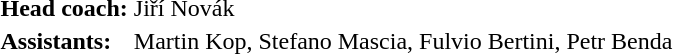<table>
<tr>
<td><strong>Head coach:</strong></td>
<td>Jiří Novák</td>
</tr>
<tr>
<td><strong>Assistants:</strong></td>
<td>Martin Kop, Stefano Mascia, Fulvio Bertini, Petr Benda</td>
</tr>
</table>
